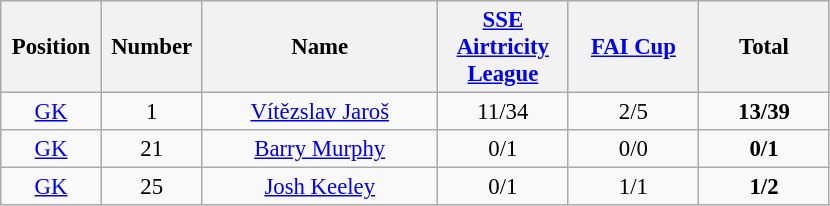<table class="wikitable" style="font-size: 95%; text-align: center;">
<tr>
<th width=60>Position</th>
<th width=60>Number</th>
<th width=150>Name</th>
<th width=80><a href='#'>SSE Airtricity League</a></th>
<th width=80><a href='#'>FAI Cup</a></th>
<th width=80>Total</th>
</tr>
<tr>
<td><a href='#'>GK</a></td>
<td>1</td>
<td><a href='#'>Vítězslav Jaroš</a></td>
<td>11/34</td>
<td>2/5</td>
<td><strong>13/39</strong></td>
</tr>
<tr>
<td><a href='#'>GK</a></td>
<td>21</td>
<td><a href='#'>Barry Murphy</a></td>
<td>0/1</td>
<td>0/0</td>
<td><strong>0/1</strong></td>
</tr>
<tr>
<td><a href='#'>GK</a></td>
<td>25</td>
<td><a href='#'>Josh Keeley</a></td>
<td>0/1</td>
<td>1/1</td>
<td><strong>1/2</strong></td>
</tr>
</table>
